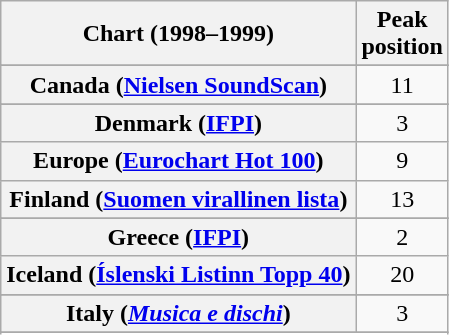<table class="wikitable sortable plainrowheaders" style="text-align:center">
<tr>
<th>Chart (1998–1999)</th>
<th>Peak<br>position</th>
</tr>
<tr>
</tr>
<tr>
</tr>
<tr>
</tr>
<tr>
<th scope="row">Canada (<a href='#'>Nielsen SoundScan</a>)</th>
<td>11</td>
</tr>
<tr>
</tr>
<tr>
<th scope="row">Denmark (<a href='#'>IFPI</a>)</th>
<td>3</td>
</tr>
<tr>
<th scope="row">Europe (<a href='#'>Eurochart Hot 100</a>)</th>
<td>9</td>
</tr>
<tr>
<th scope="row">Finland (<a href='#'>Suomen virallinen lista</a>)</th>
<td>13</td>
</tr>
<tr>
</tr>
<tr>
<th scope="row">Greece (<a href='#'>IFPI</a>)</th>
<td>2</td>
</tr>
<tr>
<th scope="row">Iceland (<a href='#'>Íslenski Listinn Topp 40</a>)</th>
<td>20</td>
</tr>
<tr>
</tr>
<tr>
<th scope="row">Italy (<em><a href='#'>Musica e dischi</a></em>)</th>
<td>3</td>
</tr>
<tr>
</tr>
<tr>
</tr>
<tr>
</tr>
<tr>
</tr>
<tr>
</tr>
<tr>
</tr>
<tr>
</tr>
<tr>
</tr>
<tr>
</tr>
<tr>
</tr>
<tr>
</tr>
</table>
